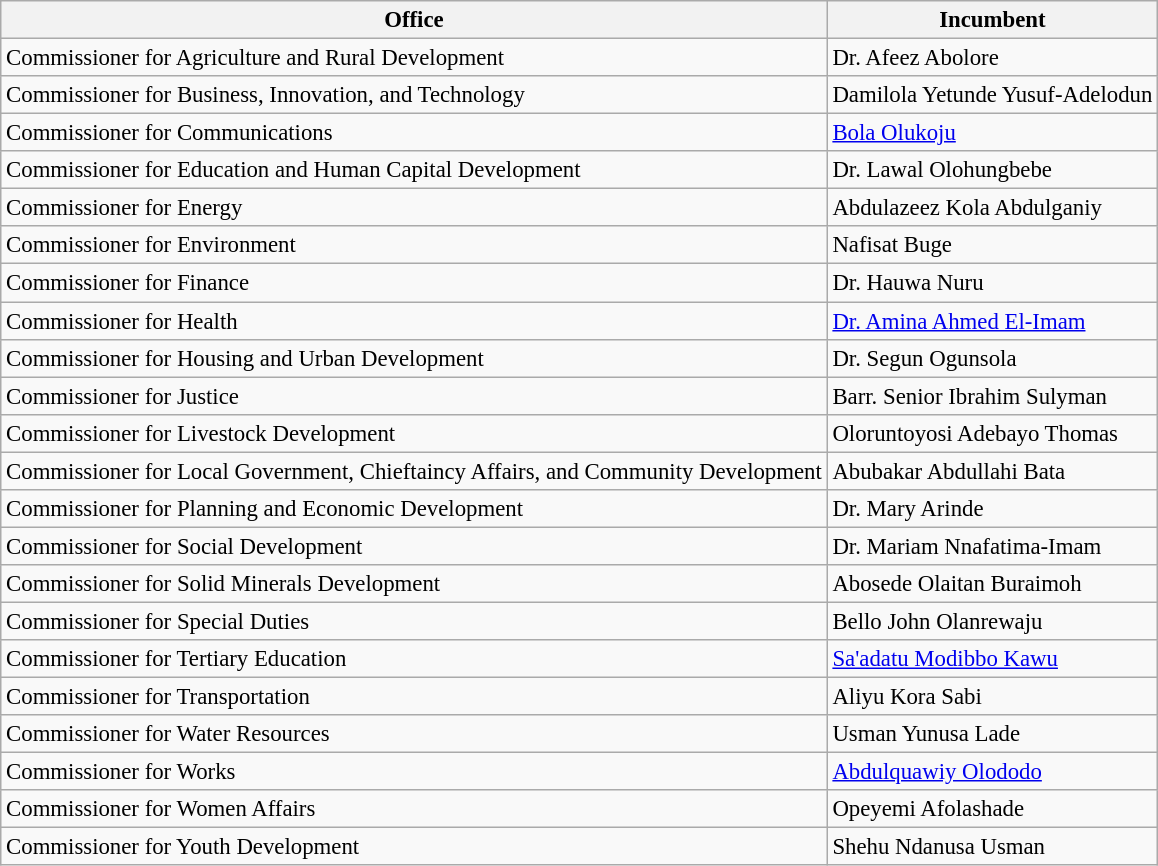<table class="wikitable" style="font-size: 95%;">
<tr>
<th>Office</th>
<th>Incumbent</th>
</tr>
<tr>
<td>Commissioner for Agriculture and Rural Development</td>
<td>Dr. Afeez Abolore</td>
</tr>
<tr>
<td>Commissioner for  Business, Innovation, and Technology</td>
<td>Damilola Yetunde Yusuf-Adelodun</td>
</tr>
<tr>
<td>Commissioner for Communications</td>
<td><a href='#'> Bola Olukoju</a></td>
</tr>
<tr>
<td>Commissioner for Education and Human Capital Development</td>
<td>Dr. Lawal Olohungbebe</td>
</tr>
<tr>
<td>Commissioner for Energy</td>
<td>Abdulazeez Kola Abdulganiy</td>
</tr>
<tr>
<td>Commissioner for Environment</td>
<td>Nafisat Buge</td>
</tr>
<tr>
<td>Commissioner for Finance</td>
<td>Dr. Hauwa Nuru</td>
</tr>
<tr>
<td>Commissioner for Health</td>
<td><a href='#'>Dr. Amina Ahmed El-Imam</a></td>
</tr>
<tr>
<td>Commissioner for Housing and Urban Development</td>
<td>Dr. Segun Ogunsola</td>
</tr>
<tr>
<td>Commissioner for Justice</td>
<td>Barr. Senior Ibrahim Sulyman</td>
</tr>
<tr>
<td>Commissioner for Livestock Development</td>
<td>Oloruntoyosi Adebayo Thomas</td>
</tr>
<tr>
<td>Commissioner for Local Government, Chieftaincy Affairs, and Community Development</td>
<td>Abubakar Abdullahi Bata</td>
</tr>
<tr>
<td>Commissioner for Planning and Economic Development</td>
<td>Dr. Mary Arinde</td>
</tr>
<tr>
<td>Commissioner for Social Development</td>
<td>Dr. Mariam Nnafatima-Imam</td>
</tr>
<tr>
<td>Commissioner for Solid Minerals Development</td>
<td>Abosede Olaitan Buraimoh</td>
</tr>
<tr>
<td>Commissioner for Special Duties</td>
<td>Bello John Olanrewaju</td>
</tr>
<tr>
<td>Commissioner for Tertiary Education</td>
<td><a href='#'>Sa'adatu Modibbo Kawu</a></td>
</tr>
<tr>
<td>Commissioner for Transportation</td>
<td>Aliyu Kora Sabi</td>
</tr>
<tr>
<td>Commissioner for Water Resources</td>
<td>Usman Yunusa Lade</td>
</tr>
<tr>
<td>Commissioner for Works</td>
<td><a href='#'>Abdulquawiy Olododo</a></td>
</tr>
<tr>
<td>Commissioner for Women Affairs</td>
<td>Opeyemi Afolashade</td>
</tr>
<tr>
<td>Commissioner for Youth Development</td>
<td>Shehu Ndanusa Usman</td>
</tr>
</table>
